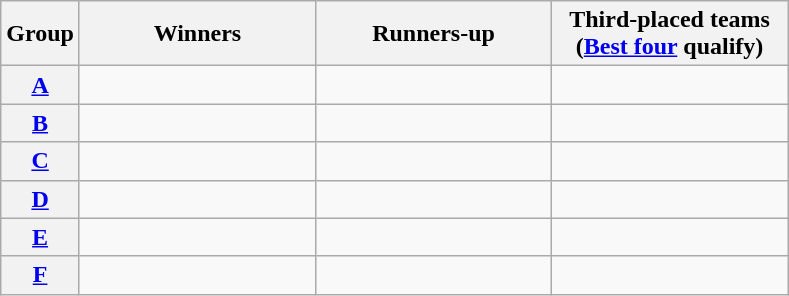<table class="wikitable">
<tr>
<th>Group</th>
<th width="150">Winners</th>
<th width="150">Runners-up</th>
<th width="150">Third-placed teams<br>(<a href='#'>Best four</a> qualify)</th>
</tr>
<tr>
<th><a href='#'>A</a></th>
<td></td>
<td></td>
<td></td>
</tr>
<tr>
<th><a href='#'>B</a></th>
<td></td>
<td></td>
<td></td>
</tr>
<tr>
<th><a href='#'>C</a></th>
<td></td>
<td></td>
<td></td>
</tr>
<tr>
<th><a href='#'>D</a></th>
<td></td>
<td></td>
<td></td>
</tr>
<tr>
<th><a href='#'>E</a></th>
<td></td>
<td></td>
<td></td>
</tr>
<tr>
<th><a href='#'>F</a></th>
<td></td>
<td></td>
<td></td>
</tr>
</table>
